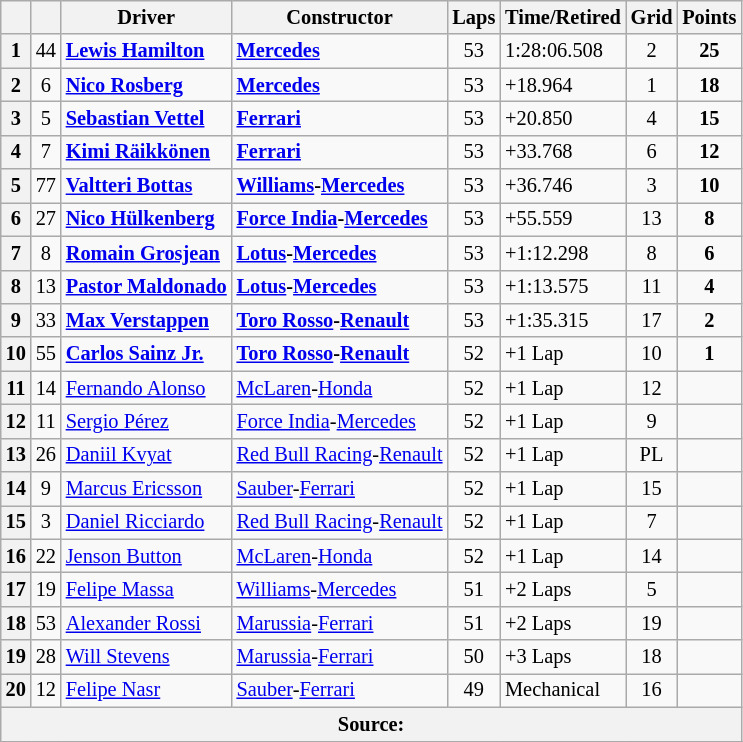<table class="wikitable" style="font-size: 85%;">
<tr>
<th></th>
<th></th>
<th>Driver</th>
<th>Constructor</th>
<th>Laps</th>
<th>Time/Retired</th>
<th>Grid</th>
<th>Points</th>
</tr>
<tr>
<th>1</th>
<td align="center">44</td>
<td> <strong><a href='#'>Lewis Hamilton</a></strong></td>
<td><strong><a href='#'>Mercedes</a></strong></td>
<td align="center">53</td>
<td>1:28:06.508</td>
<td align="center">2</td>
<td align="center"><strong>25</strong></td>
</tr>
<tr>
<th>2</th>
<td style="text-align:center">6</td>
<td> <strong><a href='#'>Nico Rosberg</a></strong></td>
<td><strong><a href='#'>Mercedes</a></strong></td>
<td align="center">53</td>
<td>+18.964</td>
<td align="center">1</td>
<td align="center"><strong>18</strong></td>
</tr>
<tr>
<th>3</th>
<td style="text-align:center">5</td>
<td> <strong><a href='#'>Sebastian Vettel</a></strong></td>
<td><strong><a href='#'>Ferrari</a></strong></td>
<td align="center">53</td>
<td>+20.850</td>
<td align="center">4</td>
<td align="center"><strong>15</strong></td>
</tr>
<tr>
<th>4</th>
<td align="center">7</td>
<td> <strong><a href='#'>Kimi Räikkönen</a></strong></td>
<td><strong><a href='#'>Ferrari</a></strong></td>
<td align="center">53</td>
<td>+33.768</td>
<td align="center">6</td>
<td align="center"><strong>12</strong></td>
</tr>
<tr>
<th>5</th>
<td style="text-align:center">77</td>
<td> <strong><a href='#'>Valtteri Bottas</a></strong></td>
<td><strong><a href='#'>Williams</a>-<a href='#'>Mercedes</a></strong></td>
<td align="center">53</td>
<td>+36.746</td>
<td align="center">3</td>
<td align="center"><strong>10</strong></td>
</tr>
<tr>
<th>6</th>
<td align="center">27</td>
<td> <strong><a href='#'>Nico Hülkenberg</a></strong></td>
<td><strong><a href='#'>Force India</a>-<a href='#'>Mercedes</a></strong></td>
<td align="center">53</td>
<td>+55.559</td>
<td align="center">13</td>
<td align="center"><strong>8</strong></td>
</tr>
<tr>
<th>7</th>
<td style="text-align:center">8</td>
<td> <strong><a href='#'>Romain Grosjean</a></strong></td>
<td><strong><a href='#'>Lotus</a>-<a href='#'>Mercedes</a></strong></td>
<td align="center">53</td>
<td>+1:12.298</td>
<td align="center">8</td>
<td align="center"><strong>6</strong></td>
</tr>
<tr>
<th>8</th>
<td style="text-align:center">13</td>
<td> <strong><a href='#'>Pastor Maldonado</a></strong></td>
<td><strong><a href='#'>Lotus</a>-<a href='#'>Mercedes</a></strong></td>
<td align="center">53</td>
<td>+1:13.575</td>
<td align="center">11</td>
<td align="center"><strong>4</strong></td>
</tr>
<tr>
<th>9</th>
<td style="text-align:center">33</td>
<td> <strong><a href='#'>Max Verstappen</a></strong></td>
<td><strong><a href='#'>Toro Rosso</a>-<a href='#'>Renault</a></strong></td>
<td align="center">53</td>
<td>+1:35.315</td>
<td align="center">17</td>
<td align="center"><strong>2</strong></td>
</tr>
<tr>
<th>10</th>
<td style="text-align:center">55</td>
<td> <strong><a href='#'>Carlos Sainz Jr.</a></strong></td>
<td><strong><a href='#'>Toro Rosso</a>-<a href='#'>Renault</a></strong></td>
<td align="center">52</td>
<td>+1 Lap</td>
<td align="center">10</td>
<td align="center"><strong>1</strong></td>
</tr>
<tr>
<th>11</th>
<td align="center">14</td>
<td> <a href='#'>Fernando Alonso</a></td>
<td><a href='#'>McLaren</a>-<a href='#'>Honda</a></td>
<td align="center">52</td>
<td>+1 Lap</td>
<td align="center">12</td>
<td></td>
</tr>
<tr>
<th>12</th>
<td style="text-align:center">11</td>
<td> <a href='#'>Sergio Pérez</a></td>
<td><a href='#'>Force India</a>-<a href='#'>Mercedes</a></td>
<td align="center">52</td>
<td>+1 Lap</td>
<td align="center">9</td>
<td></td>
</tr>
<tr>
<th>13</th>
<td align="center">26</td>
<td> <a href='#'>Daniil Kvyat</a></td>
<td><a href='#'>Red Bull Racing</a>-<a href='#'>Renault</a></td>
<td align="center">52</td>
<td>+1 Lap</td>
<td align="center">PL</td>
<td></td>
</tr>
<tr>
<th>14</th>
<td style="text-align:center">9</td>
<td> <a href='#'>Marcus Ericsson</a></td>
<td><a href='#'>Sauber</a>-<a href='#'>Ferrari</a></td>
<td align="center">52</td>
<td>+1 Lap</td>
<td align="center">15</td>
<td></td>
</tr>
<tr>
<th>15</th>
<td align="center">3</td>
<td> <a href='#'>Daniel Ricciardo</a></td>
<td><a href='#'>Red Bull Racing</a>-<a href='#'>Renault</a></td>
<td align="center">52</td>
<td>+1 Lap</td>
<td align="center">7</td>
<td></td>
</tr>
<tr>
<th>16</th>
<td align="center">22</td>
<td> <a href='#'>Jenson Button</a></td>
<td><a href='#'>McLaren</a>-<a href='#'>Honda</a></td>
<td align="center">52</td>
<td>+1 Lap</td>
<td align="center">14</td>
<td></td>
</tr>
<tr>
<th>17</th>
<td align="center">19</td>
<td> <a href='#'>Felipe Massa</a></td>
<td><a href='#'>Williams</a>-<a href='#'>Mercedes</a></td>
<td align="center">51</td>
<td>+2 Laps</td>
<td align="center">5</td>
<td></td>
</tr>
<tr>
<th>18</th>
<td align="center">53</td>
<td> <a href='#'>Alexander Rossi</a></td>
<td><a href='#'>Marussia</a>-<a href='#'>Ferrari</a></td>
<td align="center">51</td>
<td>+2 Laps</td>
<td align="center">19</td>
<td></td>
</tr>
<tr>
<th>19</th>
<td align="center">28</td>
<td> <a href='#'>Will Stevens</a></td>
<td><a href='#'>Marussia</a>-<a href='#'>Ferrari</a></td>
<td align="center">50</td>
<td>+3 Laps</td>
<td align="center">18</td>
<td></td>
</tr>
<tr>
<th>20</th>
<td style="text-align:center">12</td>
<td> <a href='#'>Felipe Nasr</a></td>
<td><a href='#'>Sauber</a>-<a href='#'>Ferrari</a></td>
<td align="center">49</td>
<td>Mechanical</td>
<td align="center">16</td>
<td></td>
</tr>
<tr>
<th colspan=8>Source:</th>
</tr>
<tr>
</tr>
</table>
